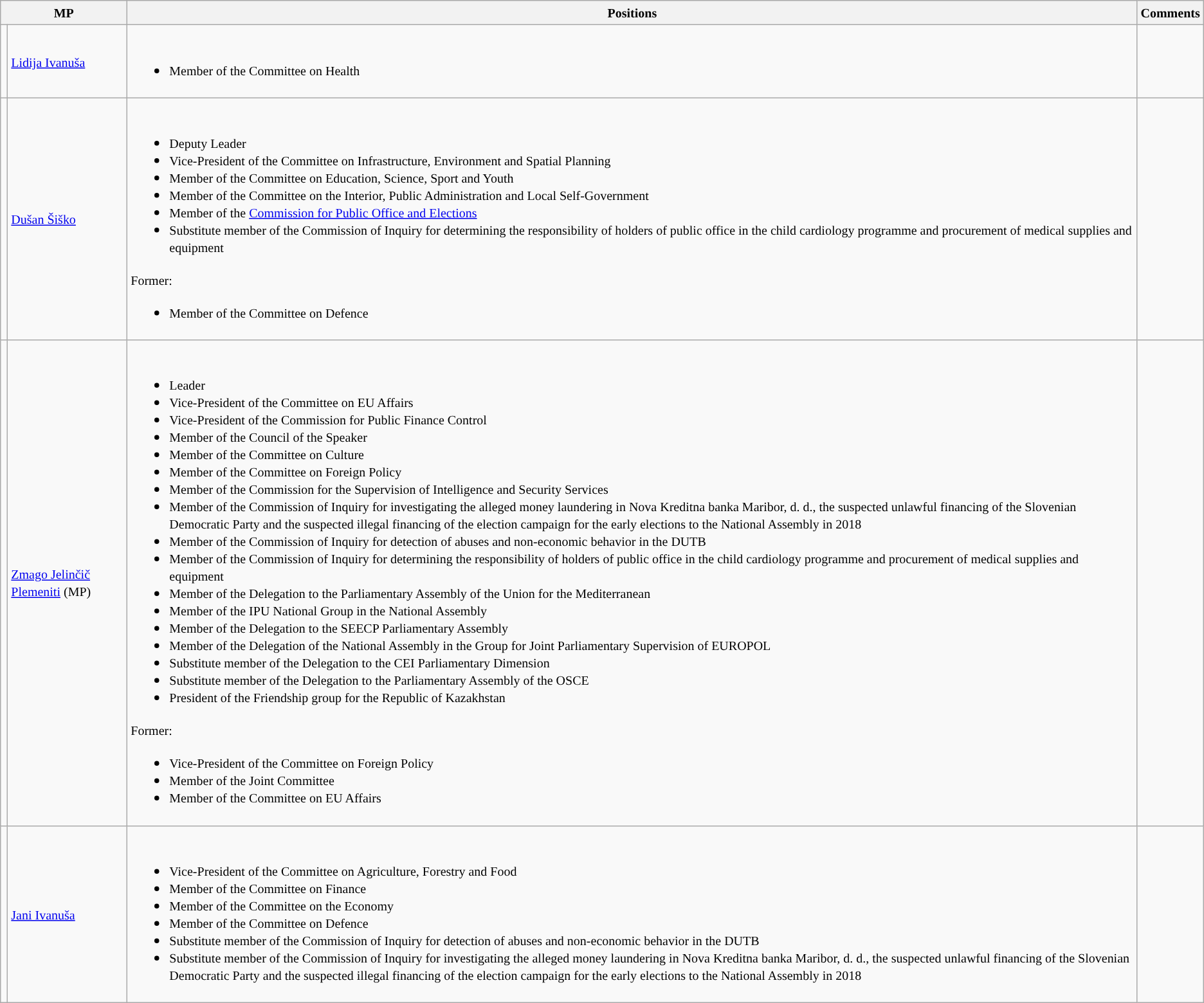<table class="wikitable">
<tr>
<th colspan="2"><small>MP</small></th>
<th><small>Positions</small></th>
<th><small>Comments</small></th>
</tr>
<tr>
<td style="background:"></td>
<td><a href='#'><small>Lidija Ivanuša</small></a></td>
<td><br><ul><li><small>Member of the Committee on Health</small></li></ul></td>
<td></td>
</tr>
<tr>
<td style="background:"></td>
<td><a href='#'><small>Dušan Šiško</small></a></td>
<td><br><ul><li><small>Deputy Leader</small></li><li><small>Vice-President of the Committee on Infrastructure, Environment and Spatial Planning</small></li><li><small>Member of the Committee on Education, Science, Sport and Youth</small></li><li><small>Member of the Committee on the Interior, Public Administration and Local Self-Government</small></li><li><small>Member of the <a href='#'>Commission for Public Office and Elections</a></small></li><li><small>Substitute member of the Commission of Inquiry for determining the responsibility of holders of public office in the child cardiology programme and procurement of medical supplies and equipment</small></li></ul><small>Former:</small><ul><li><small>Member of the Committee on Defence</small></li></ul></td>
<td></td>
</tr>
<tr>
<td style="background:"></td>
<td><small><a href='#'>Zmago Jelinčič Plemeniti</a> (MP)</small></td>
<td><br><ul><li><small>Leader</small></li><li><small>Vice-President of the Committee on EU Affairs</small></li><li><small>Vice-President of the Commission for Public Finance Control</small></li><li><small>Member of the Council of the Speaker</small></li><li><small>Member of the Committee on Culture</small></li><li><small>Member of the Committee on Foreign Policy</small></li><li><small>Member of the Commission for the Supervision of Intelligence and Security Services</small></li><li><small>Member of the Commission of Inquiry for investigating the alleged money laundering in Nova Kreditna banka Maribor, d. d., the suspected unlawful financing of the Slovenian Democratic Party and the suspected illegal financing of the election campaign for the early elections to the National Assembly in 2018</small></li><li><small>Member of the Commission of Inquiry for detection of abuses and non-economic behavior in the DUTB</small></li><li><small>Member of the Commission of Inquiry for determining the responsibility of holders of public office in the child cardiology programme and procurement of medical supplies and equipment</small></li><li><small>Member of the Delegation to the Parliamentary Assembly of the Union for the Mediterranean</small></li><li><small>Member of the IPU National Group in the National Assembly</small></li><li><small>Member of the Delegation to the SEECP Parliamentary Assembly</small></li><li><small>Member of the Delegation of the National Assembly in the Group for Joint Parliamentary Supervision of EUROPOL</small></li><li><small>Substitute member of the Delegation to the CEI Parliamentary Dimension</small></li><li><small>Substitute member of the Delegation to the Parliamentary Assembly of the OSCE</small></li><li><small>President of the Friendship group for the Republic of Kazakhstan</small></li></ul><small>Former:</small><ul><li><small>Vice-President of the Committee on Foreign Policy</small></li><li><small>Member of the Joint Committee</small></li><li><small>Member of the Committee on EU Affairs</small></li></ul></td>
<td></td>
</tr>
<tr>
<td style="background:"></td>
<td><a href='#'><small>Jani Ivanuša</small></a></td>
<td><br><ul><li><small>Vice-President of the Committee on Agriculture, Forestry and Food</small></li><li><small>Member of the Committee on Finance</small></li><li><small>Member of the Committee on the Economy</small></li><li><small>Member of the Committee on Defence</small></li><li><small>Substitute member of the Commission of Inquiry for detection of abuses and non-economic behavior in the DUTB</small></li><li><small>Substitute member of the Commission of Inquiry for investigating the alleged money laundering in Nova Kreditna banka Maribor, d. d., the suspected unlawful financing of the Slovenian Democratic Party and the suspected illegal financing of the election campaign for the early elections to the National Assembly in 2018</small></li></ul></td>
<td></td>
</tr>
</table>
